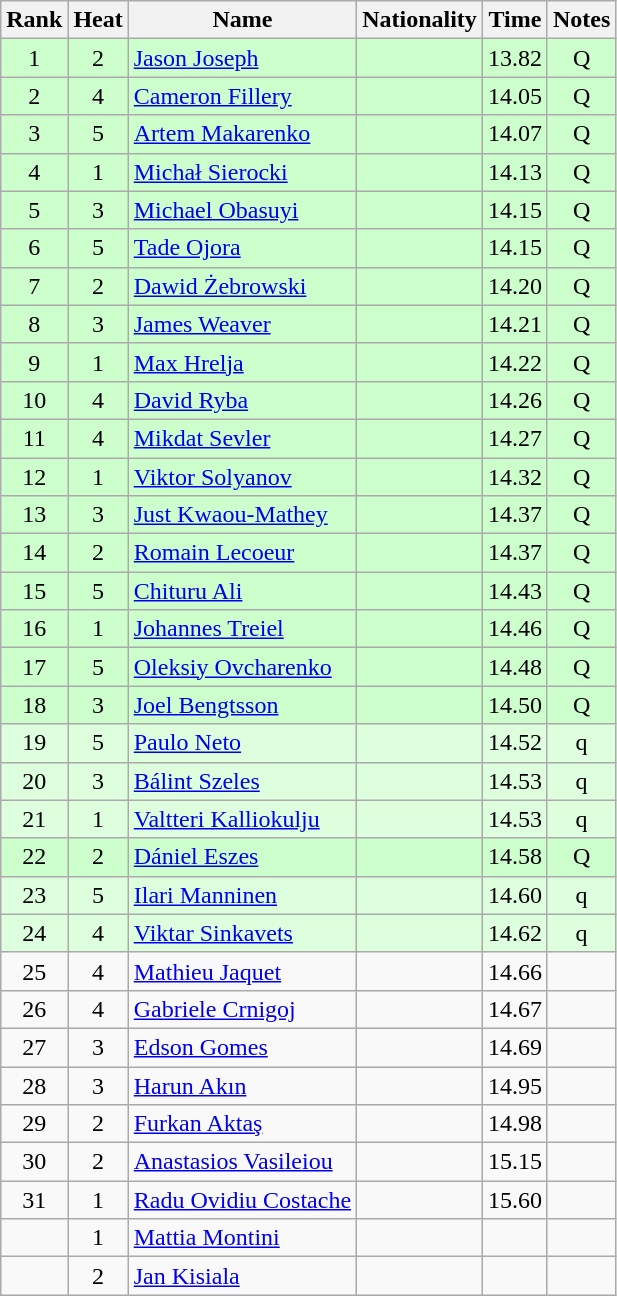<table class="wikitable sortable" style="text-align:center">
<tr>
<th>Rank</th>
<th>Heat</th>
<th>Name</th>
<th>Nationality</th>
<th>Time</th>
<th>Notes</th>
</tr>
<tr bgcolor=ccffcc>
<td>1</td>
<td>2</td>
<td align=left><a href='#'>Jason Joseph</a></td>
<td align=left></td>
<td>13.82</td>
<td>Q</td>
</tr>
<tr bgcolor=ccffcc>
<td>2</td>
<td>4</td>
<td align=left><a href='#'>Cameron Fillery</a></td>
<td align=left></td>
<td>14.05</td>
<td>Q</td>
</tr>
<tr bgcolor=ccffcc>
<td>3</td>
<td>5</td>
<td align=left><a href='#'>Artem Makarenko</a></td>
<td align=left></td>
<td>14.07</td>
<td>Q</td>
</tr>
<tr bgcolor=ccffcc>
<td>4</td>
<td>1</td>
<td align=left><a href='#'>Michał Sierocki</a></td>
<td align=left></td>
<td>14.13</td>
<td>Q</td>
</tr>
<tr bgcolor=ccffcc>
<td>5</td>
<td>3</td>
<td align=left><a href='#'>Michael Obasuyi</a></td>
<td align=left></td>
<td>14.15</td>
<td>Q</td>
</tr>
<tr bgcolor=ccffcc>
<td>6</td>
<td>5</td>
<td align=left><a href='#'>Tade Ojora</a></td>
<td align=left></td>
<td>14.15</td>
<td>Q</td>
</tr>
<tr bgcolor=ccffcc>
<td>7</td>
<td>2</td>
<td align=left><a href='#'>Dawid Żebrowski</a></td>
<td align=left></td>
<td>14.20</td>
<td>Q</td>
</tr>
<tr bgcolor=ccffcc>
<td>8</td>
<td>3</td>
<td align=left><a href='#'>James Weaver</a></td>
<td align=left></td>
<td>14.21</td>
<td>Q</td>
</tr>
<tr bgcolor=ccffcc>
<td>9</td>
<td>1</td>
<td align=left><a href='#'>Max Hrelja</a></td>
<td align=left></td>
<td>14.22</td>
<td>Q</td>
</tr>
<tr bgcolor=ccffcc>
<td>10</td>
<td>4</td>
<td align=left><a href='#'>David Ryba</a></td>
<td align=left></td>
<td>14.26</td>
<td>Q</td>
</tr>
<tr bgcolor=ccffcc>
<td>11</td>
<td>4</td>
<td align=left><a href='#'>Mikdat Sevler</a></td>
<td align=left></td>
<td>14.27</td>
<td>Q</td>
</tr>
<tr bgcolor=ccffcc>
<td>12</td>
<td>1</td>
<td align=left><a href='#'>Viktor Solyanov</a></td>
<td align=left></td>
<td>14.32</td>
<td>Q</td>
</tr>
<tr bgcolor=ccffcc>
<td>13</td>
<td>3</td>
<td align=left><a href='#'>Just Kwaou-Mathey</a></td>
<td align=left></td>
<td>14.37</td>
<td>Q</td>
</tr>
<tr bgcolor=ccffcc>
<td>14</td>
<td>2</td>
<td align=left><a href='#'>Romain Lecoeur</a></td>
<td align=left></td>
<td>14.37</td>
<td>Q</td>
</tr>
<tr bgcolor=ccffcc>
<td>15</td>
<td>5</td>
<td align=left><a href='#'>Chituru Ali</a></td>
<td align=left></td>
<td>14.43</td>
<td>Q</td>
</tr>
<tr bgcolor=ccffcc>
<td>16</td>
<td>1</td>
<td align=left><a href='#'>Johannes Treiel</a></td>
<td align=left></td>
<td>14.46</td>
<td>Q</td>
</tr>
<tr bgcolor=ccffcc>
<td>17</td>
<td>5</td>
<td align=left><a href='#'>Oleksiy Ovcharenko</a></td>
<td align=left></td>
<td>14.48</td>
<td>Q</td>
</tr>
<tr bgcolor=ccffcc>
<td>18</td>
<td>3</td>
<td align=left><a href='#'>Joel Bengtsson</a></td>
<td align=left></td>
<td>14.50</td>
<td>Q</td>
</tr>
<tr bgcolor=ddffdd>
<td>19</td>
<td>5</td>
<td align=left><a href='#'>Paulo Neto</a></td>
<td align=left></td>
<td>14.52</td>
<td>q</td>
</tr>
<tr bgcolor=ddffdd>
<td>20</td>
<td>3</td>
<td align=left><a href='#'>Bálint Szeles</a></td>
<td align=left></td>
<td>14.53</td>
<td>q</td>
</tr>
<tr bgcolor=ddffdd>
<td>21</td>
<td>1</td>
<td align=left><a href='#'>Valtteri Kalliokulju</a></td>
<td align=left></td>
<td>14.53</td>
<td>q</td>
</tr>
<tr bgcolor=ccffcc>
<td>22</td>
<td>2</td>
<td align=left><a href='#'>Dániel Eszes</a></td>
<td align=left></td>
<td>14.58</td>
<td>Q</td>
</tr>
<tr bgcolor=ddffdd>
<td>23</td>
<td>5</td>
<td align=left><a href='#'>Ilari Manninen</a></td>
<td align=left></td>
<td>14.60</td>
<td>q</td>
</tr>
<tr bgcolor=ddffdd>
<td>24</td>
<td>4</td>
<td align=left><a href='#'>Viktar Sinkavets</a></td>
<td align=left></td>
<td>14.62</td>
<td>q</td>
</tr>
<tr>
<td>25</td>
<td>4</td>
<td align=left><a href='#'>Mathieu Jaquet</a></td>
<td align=left></td>
<td>14.66</td>
<td></td>
</tr>
<tr>
<td>26</td>
<td>4</td>
<td align=left><a href='#'>Gabriele Crnigoj</a></td>
<td align=left></td>
<td>14.67</td>
<td></td>
</tr>
<tr>
<td>27</td>
<td>3</td>
<td align=left><a href='#'>Edson Gomes</a></td>
<td align=left></td>
<td>14.69</td>
<td></td>
</tr>
<tr>
<td>28</td>
<td>3</td>
<td align=left><a href='#'>Harun Akın</a></td>
<td align=left></td>
<td>14.95</td>
<td></td>
</tr>
<tr>
<td>29</td>
<td>2</td>
<td align=left><a href='#'>Furkan Aktaş</a></td>
<td align=left></td>
<td>14.98</td>
<td></td>
</tr>
<tr>
<td>30</td>
<td>2</td>
<td align=left><a href='#'>Anastasios Vasileiou</a></td>
<td align=left></td>
<td>15.15</td>
<td></td>
</tr>
<tr>
<td>31</td>
<td>1</td>
<td align=left><a href='#'>Radu Ovidiu Costache</a></td>
<td align=left></td>
<td>15.60</td>
<td></td>
</tr>
<tr>
<td></td>
<td>1</td>
<td align=left><a href='#'>Mattia Montini</a></td>
<td align=left></td>
<td></td>
<td></td>
</tr>
<tr>
<td></td>
<td>2</td>
<td align=left><a href='#'>Jan Kisiala</a></td>
<td align=left></td>
<td></td>
<td></td>
</tr>
</table>
